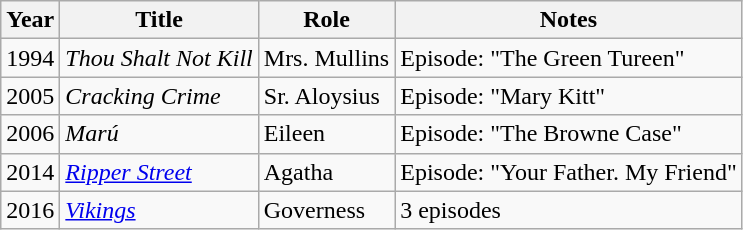<table class="wikitable sortable">
<tr>
<th>Year</th>
<th>Title</th>
<th>Role</th>
<th class="unsortable">Notes</th>
</tr>
<tr>
<td>1994</td>
<td><em>Thou Shalt Not Kill</em></td>
<td>Mrs. Mullins</td>
<td>Episode: "The Green Tureen"</td>
</tr>
<tr>
<td>2005</td>
<td><em>Cracking Crime</em></td>
<td>Sr. Aloysius</td>
<td>Episode: "Mary Kitt"</td>
</tr>
<tr>
<td>2006</td>
<td><em>Marú</em></td>
<td>Eileen</td>
<td>Episode: "The Browne Case"</td>
</tr>
<tr>
<td>2014</td>
<td><em><a href='#'>Ripper Street</a></em></td>
<td>Agatha</td>
<td>Episode: "Your Father. My Friend"</td>
</tr>
<tr>
<td>2016</td>
<td><em><a href='#'>Vikings</a></em></td>
<td>Governess</td>
<td>3 episodes</td>
</tr>
</table>
